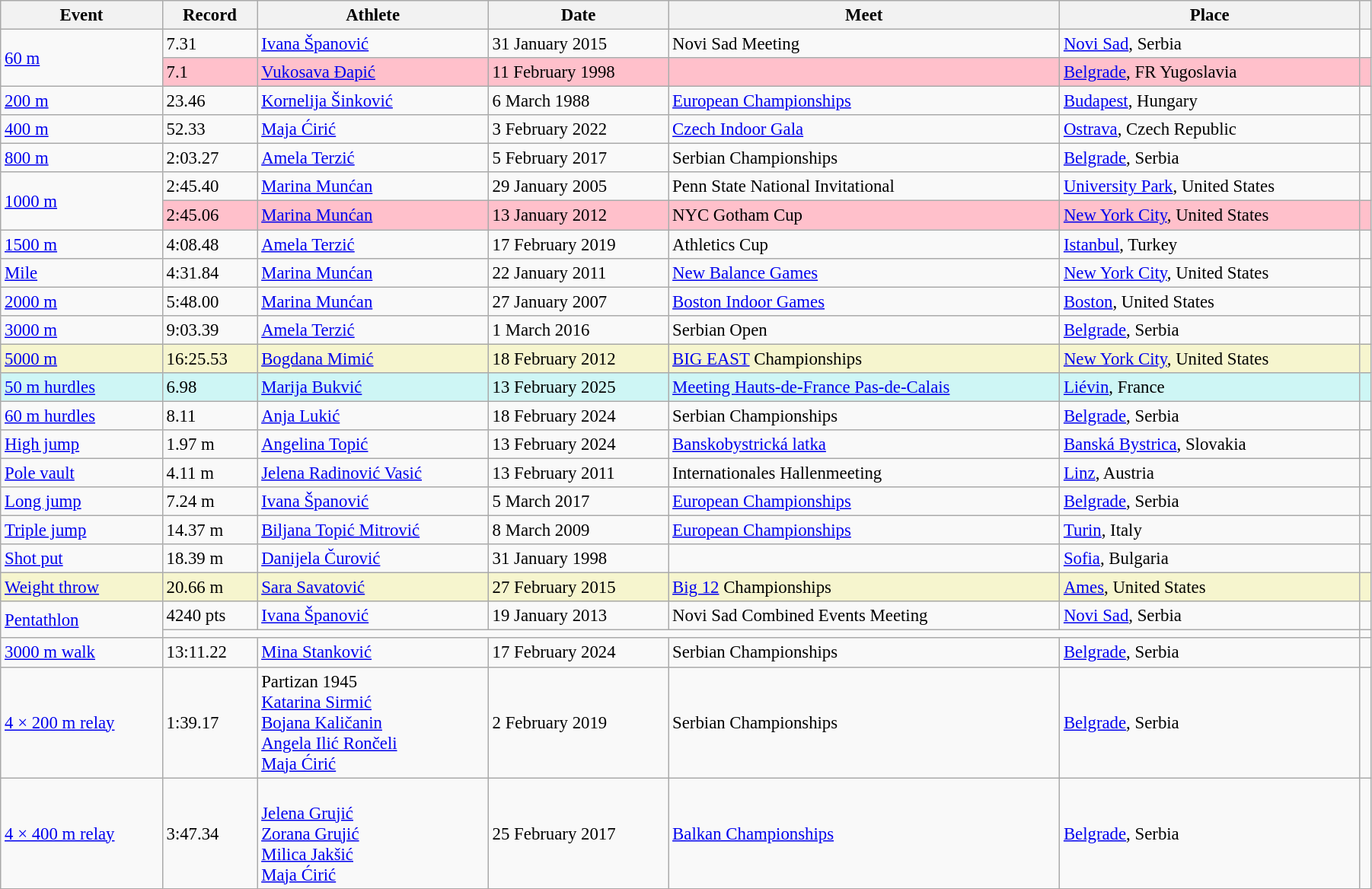<table class="wikitable" style="font-size:95%; width: 95%;">
<tr>
<th>Event</th>
<th>Record</th>
<th>Athlete</th>
<th>Date</th>
<th>Meet</th>
<th>Place</th>
<th></th>
</tr>
<tr>
<td rowspan=2><a href='#'>60 m</a></td>
<td>7.31</td>
<td><a href='#'>Ivana Španović</a></td>
<td>31 January 2015</td>
<td>Novi Sad Meeting</td>
<td><a href='#'>Novi Sad</a>, Serbia</td>
<td></td>
</tr>
<tr style="background:pink">
<td>7.1 </td>
<td><a href='#'>Vukosava Đapić</a></td>
<td>11 February 1998</td>
<td></td>
<td><a href='#'>Belgrade</a>, FR Yugoslavia</td>
<td></td>
</tr>
<tr>
<td><a href='#'>200 m</a></td>
<td>23.46</td>
<td><a href='#'>Kornelija Šinković</a></td>
<td>6 March 1988</td>
<td><a href='#'>European Championships</a></td>
<td><a href='#'>Budapest</a>, Hungary</td>
<td></td>
</tr>
<tr>
<td><a href='#'>400 m</a></td>
<td>52.33</td>
<td><a href='#'>Maja Ćirić</a></td>
<td>3 February 2022</td>
<td><a href='#'>Czech Indoor Gala</a></td>
<td><a href='#'>Ostrava</a>, Czech Republic</td>
<td></td>
</tr>
<tr>
<td><a href='#'>800 m</a></td>
<td>2:03.27</td>
<td><a href='#'>Amela Terzić</a></td>
<td>5 February 2017</td>
<td>Serbian Championships</td>
<td><a href='#'>Belgrade</a>, Serbia</td>
<td></td>
</tr>
<tr>
<td rowspan=2><a href='#'>1000 m</a></td>
<td>2:45.40</td>
<td><a href='#'>Marina Munćan</a></td>
<td>29 January 2005</td>
<td>Penn State National Invitational</td>
<td><a href='#'>University Park</a>, United States</td>
<td></td>
</tr>
<tr style="background:pink">
<td>2:45.06</td>
<td><a href='#'>Marina Munćan</a></td>
<td>13 January 2012</td>
<td>NYC Gotham Cup</td>
<td><a href='#'>New York City</a>, United States</td>
<td></td>
</tr>
<tr>
<td><a href='#'>1500 m</a></td>
<td>4:08.48</td>
<td><a href='#'>Amela Terzić</a></td>
<td>17 February 2019</td>
<td>Athletics Cup</td>
<td><a href='#'>Istanbul</a>, Turkey</td>
<td></td>
</tr>
<tr>
<td><a href='#'>Mile</a></td>
<td>4:31.84</td>
<td><a href='#'>Marina Munćan</a></td>
<td>22 January 2011</td>
<td><a href='#'>New Balance Games</a></td>
<td><a href='#'>New York City</a>, United States</td>
<td></td>
</tr>
<tr>
<td><a href='#'>2000 m</a></td>
<td>5:48.00</td>
<td><a href='#'>Marina Munćan</a></td>
<td>27 January 2007</td>
<td><a href='#'>Boston Indoor Games</a></td>
<td><a href='#'>Boston</a>, United States</td>
<td></td>
</tr>
<tr>
<td><a href='#'>3000 m</a></td>
<td>9:03.39</td>
<td><a href='#'>Amela Terzić</a></td>
<td>1 March 2016</td>
<td>Serbian Open</td>
<td><a href='#'>Belgrade</a>, Serbia</td>
<td></td>
</tr>
<tr style="background:#f6F5CE;">
<td><a href='#'>5000 m</a></td>
<td>16:25.53</td>
<td><a href='#'>Bogdana Mimić</a></td>
<td>18 February 2012</td>
<td><a href='#'>BIG EAST</a> Championships</td>
<td><a href='#'>New York City</a>, United States</td>
<td></td>
</tr>
<tr bgcolor=#CEF6F5>
<td><a href='#'>50 m hurdles</a></td>
<td>6.98</td>
<td><a href='#'>Marija Bukvić</a></td>
<td>13 February 2025</td>
<td><a href='#'>Meeting Hauts-de-France Pas-de-Calais</a></td>
<td><a href='#'>Liévin</a>, France</td>
<td></td>
</tr>
<tr>
<td><a href='#'>60 m hurdles</a></td>
<td>8.11</td>
<td><a href='#'>Anja Lukić</a></td>
<td>18 February 2024</td>
<td>Serbian Championships</td>
<td><a href='#'>Belgrade</a>, Serbia</td>
<td></td>
</tr>
<tr>
<td><a href='#'>High jump</a></td>
<td>1.97 m</td>
<td><a href='#'>Angelina Topić</a></td>
<td>13 February 2024</td>
<td><a href='#'>Banskobystrická latka</a></td>
<td><a href='#'>Banská Bystrica</a>, Slovakia</td>
<td></td>
</tr>
<tr>
<td><a href='#'>Pole vault</a></td>
<td>4.11 m</td>
<td><a href='#'>Jelena Radinović Vasić</a></td>
<td>13 February 2011</td>
<td>Internationales Hallenmeeting</td>
<td><a href='#'>Linz</a>, Austria</td>
<td></td>
</tr>
<tr>
<td><a href='#'>Long jump</a></td>
<td>7.24 m</td>
<td><a href='#'>Ivana Španović</a></td>
<td>5 March 2017</td>
<td><a href='#'>European Championships</a></td>
<td><a href='#'>Belgrade</a>, Serbia</td>
<td></td>
</tr>
<tr>
<td><a href='#'>Triple jump</a></td>
<td>14.37 m</td>
<td><a href='#'>Biljana Topić Mitrović</a></td>
<td>8 March 2009</td>
<td><a href='#'>European Championships</a></td>
<td><a href='#'>Turin</a>, Italy</td>
<td></td>
</tr>
<tr>
<td><a href='#'>Shot put</a></td>
<td>18.39 m</td>
<td><a href='#'>Danijela Čurović</a></td>
<td>31 January 1998</td>
<td></td>
<td><a href='#'>Sofia</a>, Bulgaria</td>
<td></td>
</tr>
<tr style="background:#f6F5CE;">
<td><a href='#'>Weight throw</a></td>
<td>20.66 m</td>
<td><a href='#'>Sara Savatović</a></td>
<td>27 February 2015</td>
<td><a href='#'>Big 12</a> Championships</td>
<td><a href='#'>Ames</a>, United States</td>
<td></td>
</tr>
<tr>
<td rowspan=2><a href='#'>Pentathlon</a></td>
<td>4240 pts</td>
<td><a href='#'>Ivana Španović</a></td>
<td>19 January 2013</td>
<td>Novi Sad Combined Events Meeting</td>
<td><a href='#'>Novi Sad</a>, Serbia</td>
<td></td>
</tr>
<tr>
<td colspan=5></td>
<td></td>
</tr>
<tr>
<td><a href='#'>3000 m walk</a></td>
<td>13:11.22</td>
<td><a href='#'>Mina Stanković</a></td>
<td>17 February 2024</td>
<td>Serbian Championships</td>
<td><a href='#'>Belgrade</a>, Serbia</td>
<td></td>
</tr>
<tr>
<td><a href='#'>4 × 200 m relay</a></td>
<td>1:39.17</td>
<td>Partizan 1945<br><a href='#'>Katarina Sirmić</a><br><a href='#'>Bojana Kaličanin</a><br><a href='#'>Angela Ilić Rončeli</a><br><a href='#'>Maja Ćirić</a></td>
<td>2 February 2019</td>
<td>Serbian Championships</td>
<td><a href='#'>Belgrade</a>, Serbia</td>
<td></td>
</tr>
<tr>
<td><a href='#'>4 × 400 m relay</a></td>
<td>3:47.34</td>
<td><br><a href='#'>Jelena Grujić</a><br><a href='#'>Zorana Grujić</a><br><a href='#'>Milica Jakšić</a><br><a href='#'>Maja Ćirić</a></td>
<td>25 February 2017</td>
<td><a href='#'>Balkan Championships</a></td>
<td><a href='#'>Belgrade</a>, Serbia</td>
<td></td>
</tr>
</table>
